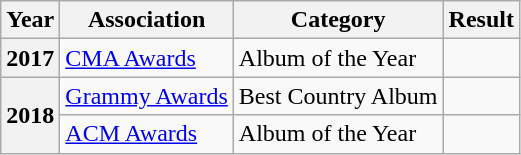<table class="wikitable plainrowheaders">
<tr>
<th>Year</th>
<th>Association</th>
<th>Category</th>
<th>Result</th>
</tr>
<tr>
<th scope="row">2017</th>
<td><a href='#'>CMA Awards</a></td>
<td>Album of the Year</td>
<td></td>
</tr>
<tr>
<th scope="row" rowspan="2">2018</th>
<td><a href='#'>Grammy Awards</a></td>
<td>Best Country Album</td>
<td></td>
</tr>
<tr>
<td><a href='#'>ACM Awards</a></td>
<td>Album of the Year</td>
<td></td>
</tr>
</table>
